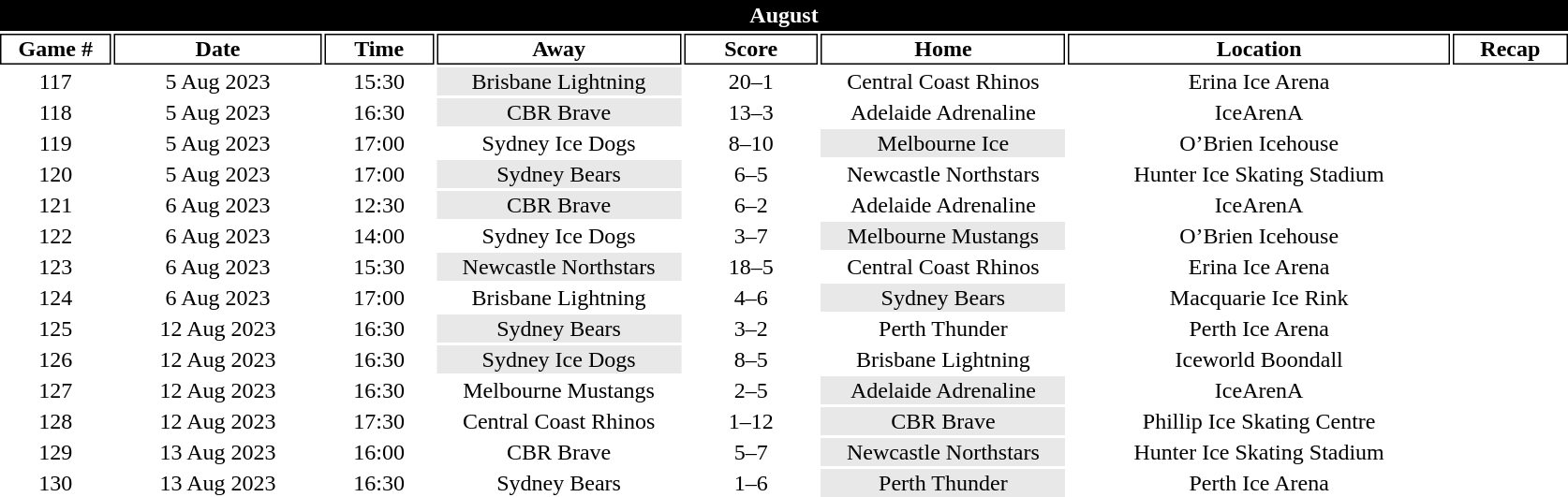<table class="toccolours" style="width:70em;text-align: center">
<tr>
<th colspan="8" style="background:#000000;color:white;border:#000000 1px solid">August</th>
</tr>
<tr>
<th style="background:#FFFFFF;color:black;border:#000000 1px solid; width: 40px">Game #</th>
<th style="background:#FFFFFF;color:black;border:#000000 1px solid; width: 80px">Date</th>
<th style="background:#FFFFFF;color:black;border:#000000 1px solid; width: 40px">Time</th>
<th style="background:#FFFFFF;color:black;border:#000000 1px solid; width: 95px">Away</th>
<th style="background:#FFFFFF;color:black;border:#000000 1px solid; width: 50px">Score</th>
<th style="background:#FFFFFF;color:black;border:#000000 1px solid; width: 95px">Home</th>
<th style="background:#FFFFFF;color:black;border:#000000 1px solid; width: 150px">Location</th>
<th style="background:#FFFFFF;color:black;border:#000000 1px solid; width: 40px">Recap</th>
</tr>
<tr>
<td>117</td>
<td>5 Aug 2023</td>
<td>15:30</td>
<td bgcolor="#e8e8e8">Brisbane Lightning</td>
<td>20–1</td>
<td>Central Coast Rhinos</td>
<td>Erina Ice Arena</td>
<td></td>
</tr>
<tr>
<td>118</td>
<td>5 Aug 2023</td>
<td>16:30</td>
<td bgcolor="#e8e8e8">CBR Brave</td>
<td>13–3</td>
<td>Adelaide Adrenaline</td>
<td>IceArenA</td>
<td></td>
</tr>
<tr>
<td>119</td>
<td>5 Aug 2023</td>
<td>17:00</td>
<td>Sydney Ice Dogs</td>
<td>8–10</td>
<td bgcolor="#e8e8e8">Melbourne Ice</td>
<td>O’Brien Icehouse</td>
<td></td>
</tr>
<tr>
<td>120</td>
<td>5 Aug 2023</td>
<td>17:00</td>
<td bgcolor="#e8e8e8">Sydney Bears</td>
<td>6–5</td>
<td>Newcastle Northstars</td>
<td>Hunter Ice Skating Stadium</td>
<td></td>
</tr>
<tr>
<td>121</td>
<td>6 Aug 2023</td>
<td>12:30</td>
<td bgcolor="#e8e8e8">CBR Brave</td>
<td>6–2</td>
<td>Adelaide Adrenaline</td>
<td>IceArenA</td>
<td></td>
</tr>
<tr>
<td>122</td>
<td>6 Aug 2023</td>
<td>14:00</td>
<td>Sydney Ice Dogs</td>
<td>3–7</td>
<td bgcolor="#e8e8e8">Melbourne Mustangs</td>
<td>O’Brien Icehouse</td>
<td></td>
</tr>
<tr>
<td>123</td>
<td>6 Aug 2023</td>
<td>15:30</td>
<td bgcolor="#e8e8e8">Newcastle Northstars</td>
<td>18–5</td>
<td>Central Coast Rhinos</td>
<td>Erina Ice Arena</td>
<td></td>
</tr>
<tr>
<td>124</td>
<td>6 Aug 2023</td>
<td>17:00</td>
<td>Brisbane Lightning</td>
<td>4–6</td>
<td bgcolor="#e8e8e8">Sydney Bears</td>
<td>Macquarie Ice Rink</td>
<td></td>
</tr>
<tr>
<td>125</td>
<td>12 Aug 2023</td>
<td>16:30</td>
<td bgcolor="#e8e8e8">Sydney Bears</td>
<td>3–2</td>
<td>Perth Thunder</td>
<td>Perth Ice Arena</td>
<td></td>
</tr>
<tr>
<td>126</td>
<td>12 Aug 2023</td>
<td>16:30</td>
<td bgcolor="#e8e8e8">Sydney Ice Dogs</td>
<td>8–5</td>
<td>Brisbane Lightning</td>
<td>Iceworld Boondall</td>
<td></td>
</tr>
<tr>
<td>127</td>
<td>12 Aug 2023</td>
<td>16:30</td>
<td>Melbourne Mustangs</td>
<td>2–5</td>
<td bgcolor="#e8e8e8">Adelaide Adrenaline</td>
<td>IceArenA</td>
<td></td>
</tr>
<tr>
<td>128</td>
<td>12 Aug 2023</td>
<td>17:30</td>
<td>Central Coast Rhinos</td>
<td>1–12</td>
<td bgcolor="#e8e8e8">CBR Brave</td>
<td>Phillip Ice Skating Centre</td>
<td></td>
</tr>
<tr>
<td>129</td>
<td>13 Aug 2023</td>
<td>16:00</td>
<td>CBR Brave</td>
<td>5–7</td>
<td bgcolor="#e8e8e8">Newcastle Northstars</td>
<td>Hunter Ice Skating Stadium</td>
<td></td>
</tr>
<tr>
<td>130</td>
<td>13 Aug 2023</td>
<td>16:30</td>
<td>Sydney Bears</td>
<td>1–6</td>
<td bgcolor="#e8e8e8">Perth Thunder</td>
<td>Perth Ice Arena</td>
<td></td>
</tr>
<tr>
</tr>
</table>
